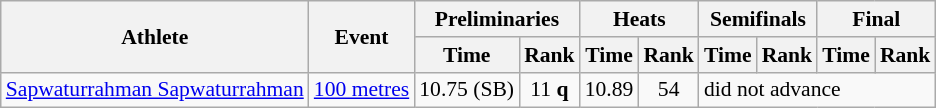<table class=wikitable style="font-size:90%;">
<tr>
<th rowspan="2">Athlete</th>
<th rowspan="2">Event</th>
<th colspan="2">Preliminaries</th>
<th colspan="2">Heats</th>
<th colspan="2">Semifinals</th>
<th colspan="2">Final</th>
</tr>
<tr>
<th>Time</th>
<th>Rank</th>
<th>Time</th>
<th>Rank</th>
<th>Time</th>
<th>Rank</th>
<th>Time</th>
<th>Rank</th>
</tr>
<tr style="border-top: single;">
<td><a href='#'>Sapwaturrahman Sapwaturrahman</a></td>
<td><a href='#'>100 metres</a></td>
<td align=center>10.75 (SB)</td>
<td align=center>11 <strong>q</strong></td>
<td align=center>10.89</td>
<td align=center>54</td>
<td colspan=4>did not advance</td>
</tr>
</table>
